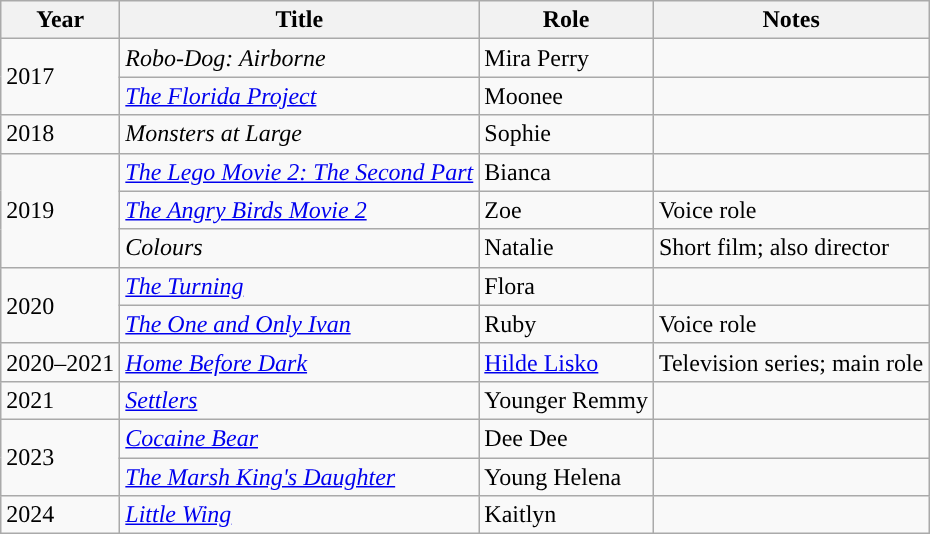<table class="wikitable">
<tr>
<th scope="col">Year</th>
<th scope="col">Title</th>
<th scope="col">Role</th>
<th scope="col">Notes</th>
</tr>
<tr>
<td rowspan="2">2017</td>
<td><em>Robo-Dog: Airborne</em></td>
<td>Mira Perry</td>
<td></td>
</tr>
<tr>
<td><em><a href='#'>The Florida Project</a></em></td>
<td>Moonee</td>
<td></td>
</tr>
<tr>
<td>2018</td>
<td><em>Monsters at Large</em></td>
<td>Sophie</td>
<td></td>
</tr>
<tr>
<td rowspan="3">2019</td>
<td><em><a href='#'>The Lego Movie 2: The Second Part</a></em></td>
<td>Bianca</td>
<td></td>
</tr>
<tr>
<td><em><a href='#'>The Angry Birds Movie 2</a></em></td>
<td>Zoe</td>
<td>Voice role</td>
</tr>
<tr>
<td><em>Colours</em></td>
<td>Natalie</td>
<td>Short film; also director</td>
</tr>
<tr>
<td rowspan=2>2020</td>
<td><em><a href='#'>The Turning</a></em></td>
<td>Flora</td>
<td></td>
</tr>
<tr>
<td><em><a href='#'>The One and Only Ivan</a></em></td>
<td>Ruby</td>
<td>Voice role</td>
</tr>
<tr>
<td>2020–2021</td>
<td><em><a href='#'>Home Before Dark</a></em></td>
<td><a href='#'>Hilde Lisko</a></td>
<td>Television series; main role</td>
</tr>
<tr>
<td>2021</td>
<td><em><a href='#'>Settlers</a></em></td>
<td>Younger Remmy</td>
<td></td>
</tr>
<tr>
<td rowspan=2>2023</td>
<td><em><a href='#'>Cocaine Bear</a></em></td>
<td>Dee Dee</td>
<td></td>
</tr>
<tr>
<td><em><a href='#'>The Marsh King's Daughter</a></em></td>
<td>Young Helena</td>
<td></td>
</tr>
<tr>
<td>2024</td>
<td><em><a href='#'>Little Wing</a></em></td>
<td>Kaitlyn</td>
<td></td>
</tr>
</table>
